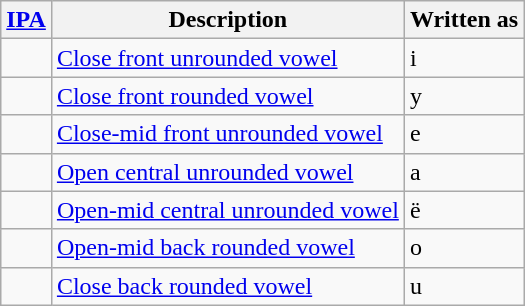<table class="wikitable">
<tr>
<th><a href='#'>IPA</a></th>
<th>Description</th>
<th>Written as</th>
</tr>
<tr>
<td style="text-align: center;"></td>
<td><a href='#'>Close front unrounded vowel</a></td>
<td>i</td>
</tr>
<tr>
<td style="text-align: center;"></td>
<td><a href='#'>Close front rounded vowel</a></td>
<td>y</td>
</tr>
<tr>
<td style="text-align: center;"></td>
<td><a href='#'>Close-mid front unrounded vowel</a></td>
<td>e</td>
</tr>
<tr>
<td style="text-align: center;"></td>
<td><a href='#'>Open central unrounded vowel</a></td>
<td>a</td>
</tr>
<tr>
<td style="text-align: center;"></td>
<td><a href='#'>Open-mid central unrounded vowel</a></td>
<td>ë</td>
</tr>
<tr>
<td style="text-align: center;"></td>
<td><a href='#'>Open-mid back rounded vowel</a></td>
<td>o</td>
</tr>
<tr>
<td style="text-align: center;"></td>
<td><a href='#'>Close back rounded vowel</a></td>
<td>u</td>
</tr>
</table>
